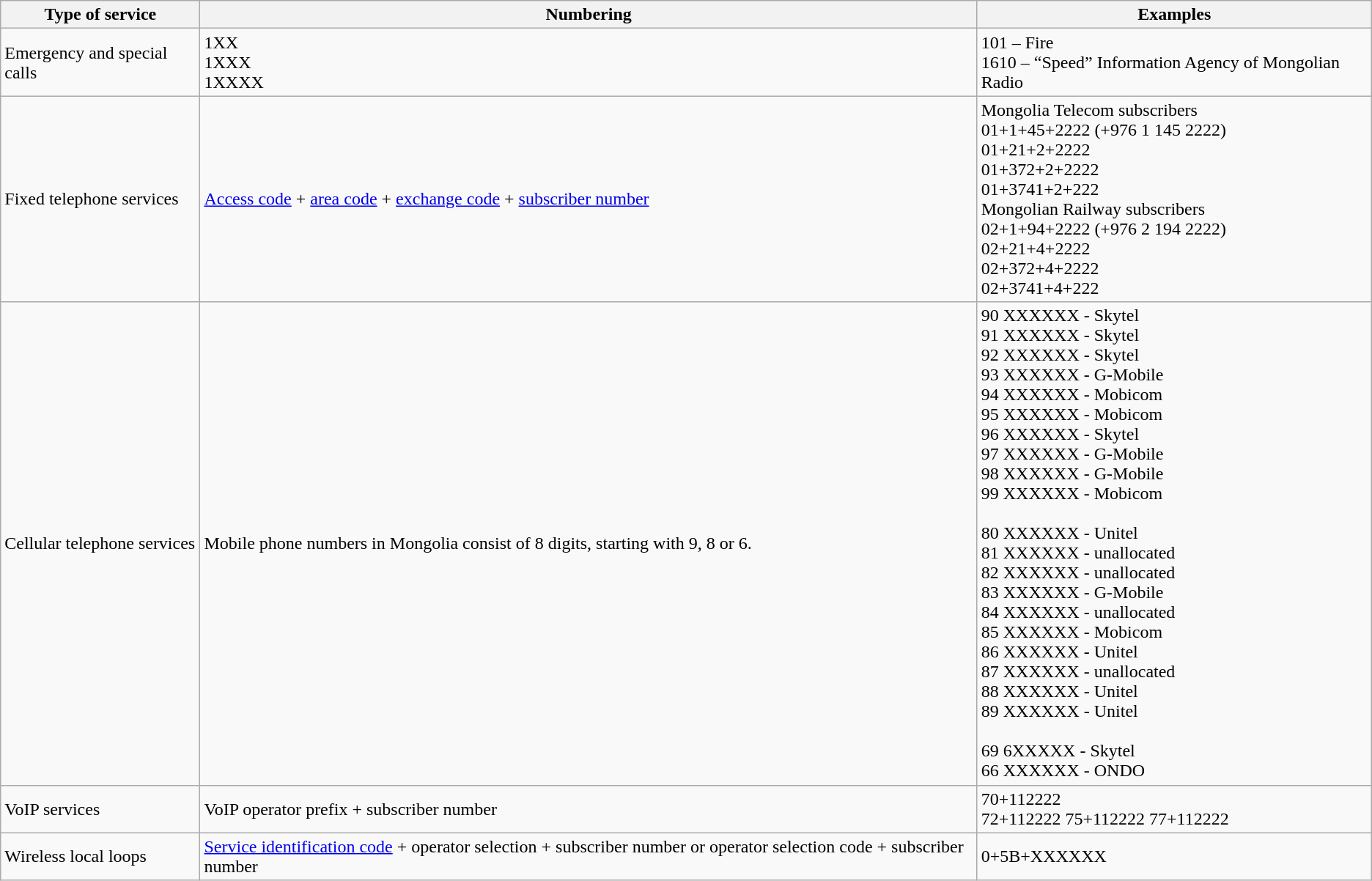<table class="wikitable" border=1>
<tr>
<th>Type of service</th>
<th>Numbering</th>
<th>Examples</th>
</tr>
<tr>
<td>Emergency and special calls</td>
<td>1XX<br>1XXX<br>1XXXX</td>
<td>101 – Fire<br>1610 – “Speed” Information Agency of Mongolian Radio</td>
</tr>
<tr>
<td>Fixed telephone services</td>
<td><a href='#'>Access code</a> + <a href='#'>area code</a> + <a href='#'>exchange code</a> + <a href='#'>subscriber number</a><br></td>
<td>Mongolia Telecom subscribers<br>01+1+45+2222 (+976 1 145 2222)<br>01+21+2+2222<br>01+372+2+2222<br>01+3741+2+222<br>Mongolian Railway subscribers<br>02+1+94+2222 (+976 2 194 2222)<br>02+21+4+2222<br>02+372+4+2222<br>02+3741+4+222</td>
</tr>
<tr>
<td>Cellular telephone services</td>
<td>Mobile phone numbers in Mongolia consist of 8 digits, starting with 9, 8 or 6.</td>
<td>90 XXXXXX - Skytel<br>91 XXXXXX - Skytel<br>92 XXXXXX - Skytel<br>93 XXXXXX - G-Mobile<br>94 XXXXXX - Mobicom<br>95 XXXXXX - Mobicom<br>96 XXXXXX - Skytel<br>97 XXXXXX - G-Mobile<br>98 XXXXXX - G-Mobile<br>99 XXXXXX - Mobicom<br><br>80 XXXXXX - Unitel<br>81 XXXXXX - unallocated<br>82 XXXXXX - unallocated<br>83 XXXXXX - G-Mobile<br>84 XXXXXX - unallocated<br>85 XXXXXX - Mobicom<br>86 XXXXXX - Unitel<br>87 XXXXXX - unallocated<br>88 XXXXXX - Unitel<br>89 XXXXXX - Unitel<br><br>69 6XXXXX - Skytel<br>66 XXXXXX - ONDO<br></td>
</tr>
<tr>
<td>VoIP services</td>
<td>VoIP operator prefix + subscriber number</td>
<td>70+112222<br>72+112222
75+112222
77+112222</td>
</tr>
<tr>
<td>Wireless local loops</td>
<td><a href='#'>Service identification code</a>  + operator selection + subscriber number or operator selection code + subscriber number</td>
<td>0+5B+XXXXXX</td>
</tr>
</table>
